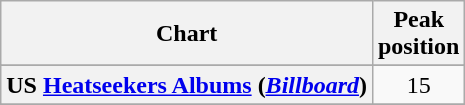<table class="wikitable sortable plainrowheaders" style="text-align:center;" border="1">
<tr>
<th scope="col">Chart</th>
<th scope="col">Peak<br>position</th>
</tr>
<tr>
</tr>
<tr>
<th scope="row">US <a href='#'>Heatseekers Albums</a> (<em><a href='#'>Billboard</a></em>)</th>
<td>15</td>
</tr>
<tr>
</tr>
</table>
